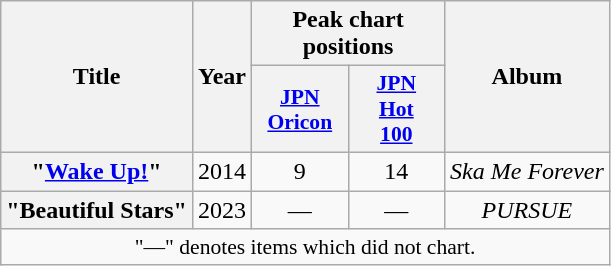<table class="wikitable plainrowheaders" style="text-align:center;">
<tr>
<th scope="col" rowspan="2">Title</th>
<th scope="col" rowspan="2" style="width:2em;">Year</th>
<th scope="col" colspan="2">Peak chart positions</th>
<th scope="col" rowspan="2">Album</th>
</tr>
<tr>
<th scope="col" style="width:4em;font-size:90%;"><a href='#'>JPN<br>Oricon</a><br></th>
<th scope="col" style="width:4em;font-size:90%;"><a href='#'>JPN<br>Hot<br>100</a><br></th>
</tr>
<tr>
<th scope="row">"<a href='#'>Wake Up!</a>"<br></th>
<td>2014</td>
<td>9</td>
<td>14</td>
<td><em>Ska Me Forever</em></td>
</tr>
<tr>
<th scope="row">"Beautiful Stars"<br></th>
<td>2023</td>
<td>—</td>
<td>—</td>
<td><em>PURSUE</em></td>
</tr>
<tr>
<td colspan="8" align="center" style="font-size:90%;">"—" denotes items which did not chart.</td>
</tr>
</table>
